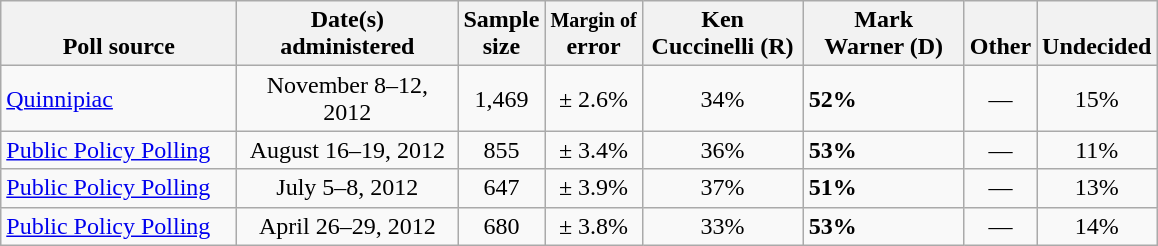<table class="wikitable">
<tr valign= bottom>
<th style="width:150px;">Poll source</th>
<th style="width:140px;">Date(s)<br>administered</th>
<th class=small>Sample<br>size</th>
<th><small>Margin of</small><br>error</th>
<th style="width:100px;">Ken<br>Cuccinelli (R)</th>
<th style="width:100px;">Mark<br>Warner (D)</th>
<th>Other</th>
<th>Undecided</th>
</tr>
<tr>
<td><a href='#'>Quinnipiac</a></td>
<td align=center>November 8–12, 2012</td>
<td align=center>1,469</td>
<td align=center>± 2.6%</td>
<td align=center>34%</td>
<td><strong>52%</strong></td>
<td align=center>—</td>
<td align=center>15%</td>
</tr>
<tr>
<td><a href='#'>Public Policy Polling</a></td>
<td align=center>August 16–19, 2012</td>
<td align=center>855</td>
<td align=center>± 3.4%</td>
<td align=center>36%</td>
<td><strong>53%</strong></td>
<td align=center>—</td>
<td align=center>11%</td>
</tr>
<tr>
<td><a href='#'>Public Policy Polling</a></td>
<td align=center>July 5–8, 2012</td>
<td align=center>647</td>
<td align=center>± 3.9%</td>
<td align=center>37%</td>
<td><strong>51%</strong></td>
<td align=center>—</td>
<td align=center>13%</td>
</tr>
<tr>
<td><a href='#'>Public Policy Polling</a></td>
<td align=center>April 26–29, 2012</td>
<td align=center>680</td>
<td align=center>± 3.8%</td>
<td align=center>33%</td>
<td><strong>53%</strong></td>
<td align=center>—</td>
<td align=center>14%</td>
</tr>
</table>
